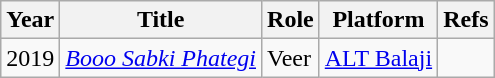<table class="wikitable sortable">
<tr>
<th>Year</th>
<th>Title</th>
<th>Role</th>
<th>Platform</th>
<th>Refs</th>
</tr>
<tr>
<td>2019</td>
<td><em><a href='#'>Booo Sabki Phategi</a></em></td>
<td>Veer</td>
<td><a href='#'>ALT Balaji</a></td>
<td></td>
</tr>
</table>
